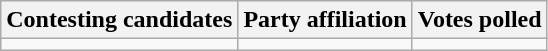<table class="wikitable sortable">
<tr>
<th>Contesting candidates</th>
<th>Party affiliation</th>
<th>Votes polled</th>
</tr>
<tr>
<td></td>
<td></td>
<td></td>
</tr>
</table>
